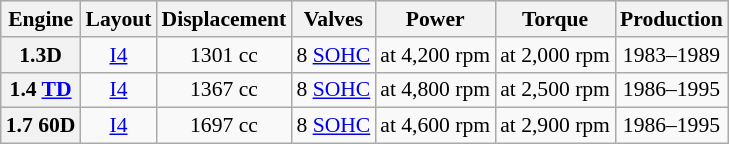<table class="wikitable" style="text-align:center; font-size:90%;">
<tr style="text-align:center; background:#dcdcdc; vertical-align:middle;">
<th>Engine</th>
<th>Layout</th>
<th>Displacement</th>
<th>Valves</th>
<th>Power</th>
<th>Torque</th>
<th>Production</th>
</tr>
<tr>
<th>1.3D</th>
<td><a href='#'>I4</a></td>
<td>1301 cc</td>
<td>8 <a href='#'>SOHC</a></td>
<td> at 4,200 rpm</td>
<td> at 2,000 rpm</td>
<td>1983–1989</td>
</tr>
<tr>
<th>1.4 <a href='#'>TD</a></th>
<td><a href='#'>I4</a></td>
<td>1367 cc</td>
<td>8 <a href='#'>SOHC</a></td>
<td> at 4,800 rpm</td>
<td> at 2,500 rpm</td>
<td>1986–1995</td>
</tr>
<tr>
<th>1.7 60D</th>
<td><a href='#'>I4</a></td>
<td>1697 cc</td>
<td>8 <a href='#'>SOHC</a></td>
<td> at 4,600 rpm</td>
<td> at 2,900 rpm</td>
<td>1986–1995</td>
</tr>
</table>
